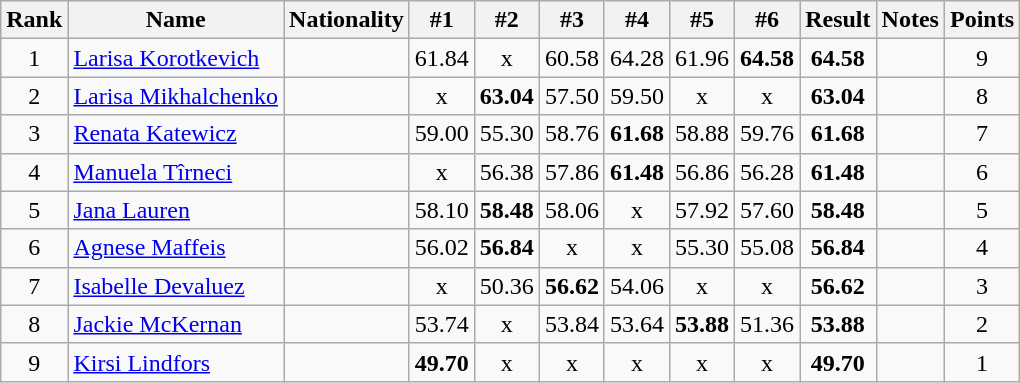<table class="wikitable sortable" style="text-align:center">
<tr>
<th>Rank</th>
<th>Name</th>
<th>Nationality</th>
<th>#1</th>
<th>#2</th>
<th>#3</th>
<th>#4</th>
<th>#5</th>
<th>#6</th>
<th>Result</th>
<th>Notes</th>
<th>Points</th>
</tr>
<tr>
<td>1</td>
<td align=left><a href='#'>Larisa Korotkevich</a></td>
<td align=left></td>
<td>61.84</td>
<td>x</td>
<td>60.58</td>
<td>64.28</td>
<td>61.96</td>
<td><strong>64.58</strong></td>
<td><strong>64.58</strong></td>
<td></td>
<td>9</td>
</tr>
<tr>
<td>2</td>
<td align=left><a href='#'>Larisa Mikhalchenko</a></td>
<td align=left></td>
<td>x</td>
<td><strong>63.04</strong></td>
<td>57.50</td>
<td>59.50</td>
<td>x</td>
<td>x</td>
<td><strong>63.04</strong></td>
<td></td>
<td>8</td>
</tr>
<tr>
<td>3</td>
<td align=left><a href='#'>Renata Katewicz</a></td>
<td align=left></td>
<td>59.00</td>
<td>55.30</td>
<td>58.76</td>
<td><strong>61.68</strong></td>
<td>58.88</td>
<td>59.76</td>
<td><strong>61.68</strong></td>
<td></td>
<td>7</td>
</tr>
<tr>
<td>4</td>
<td align=left><a href='#'>Manuela Tîrneci</a></td>
<td align=left></td>
<td>x</td>
<td>56.38</td>
<td>57.86</td>
<td><strong>61.48</strong></td>
<td>56.86</td>
<td>56.28</td>
<td><strong>61.48</strong></td>
<td></td>
<td>6</td>
</tr>
<tr>
<td>5</td>
<td align=left><a href='#'>Jana Lauren</a></td>
<td align=left></td>
<td>58.10</td>
<td><strong>58.48</strong></td>
<td>58.06</td>
<td>x</td>
<td>57.92</td>
<td>57.60</td>
<td><strong>58.48</strong></td>
<td></td>
<td>5</td>
</tr>
<tr>
<td>6</td>
<td align=left><a href='#'>Agnese Maffeis</a></td>
<td align=left></td>
<td>56.02</td>
<td><strong>56.84</strong></td>
<td>x</td>
<td>x</td>
<td>55.30</td>
<td>55.08</td>
<td><strong>56.84</strong></td>
<td></td>
<td>4</td>
</tr>
<tr>
<td>7</td>
<td align=left><a href='#'>Isabelle Devaluez</a></td>
<td align=left></td>
<td>x</td>
<td>50.36</td>
<td><strong>56.62</strong></td>
<td>54.06</td>
<td>x</td>
<td>x</td>
<td><strong>56.62</strong></td>
<td></td>
<td>3</td>
</tr>
<tr>
<td>8</td>
<td align=left><a href='#'>Jackie McKernan</a></td>
<td align=left></td>
<td>53.74</td>
<td>x</td>
<td>53.84</td>
<td>53.64</td>
<td><strong>53.88</strong></td>
<td>51.36</td>
<td><strong>53.88</strong></td>
<td></td>
<td>2</td>
</tr>
<tr>
<td>9</td>
<td align=left><a href='#'>Kirsi Lindfors</a></td>
<td align=left></td>
<td><strong>49.70</strong></td>
<td>x</td>
<td>x</td>
<td>x</td>
<td>x</td>
<td>x</td>
<td><strong>49.70</strong></td>
<td></td>
<td>1</td>
</tr>
</table>
